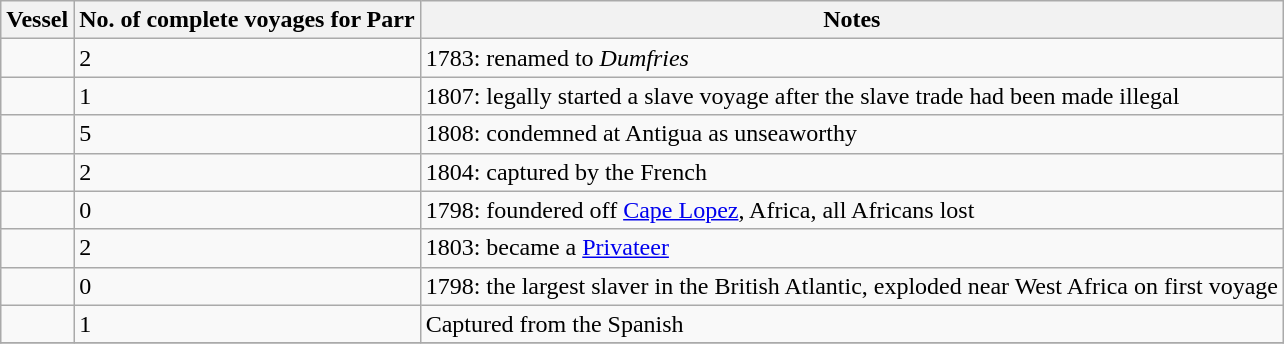<table class=" wikitable">
<tr>
<th>Vessel</th>
<th>No. of complete voyages for Parr</th>
<th>Notes</th>
</tr>
<tr>
<td></td>
<td>2</td>
<td>1783: renamed to <em>Dumfries</em></td>
</tr>
<tr>
<td></td>
<td>1</td>
<td>1807: legally started a slave voyage after the slave trade had been made illegal</td>
</tr>
<tr>
<td></td>
<td>5</td>
<td>1808: condemned at Antigua as unseaworthy</td>
</tr>
<tr>
<td></td>
<td>2</td>
<td>1804: captured by the French</td>
</tr>
<tr>
<td></td>
<td>0</td>
<td>1798: foundered off <a href='#'>Cape Lopez</a>, Africa, all Africans lost</td>
</tr>
<tr>
<td></td>
<td>2</td>
<td>1803: became a <a href='#'>Privateer</a></td>
</tr>
<tr>
<td></td>
<td>0</td>
<td>1798: the largest slaver in the British Atlantic, exploded near West Africa on first voyage</td>
</tr>
<tr>
<td></td>
<td>1</td>
<td>Captured from the Spanish</td>
</tr>
<tr>
</tr>
</table>
